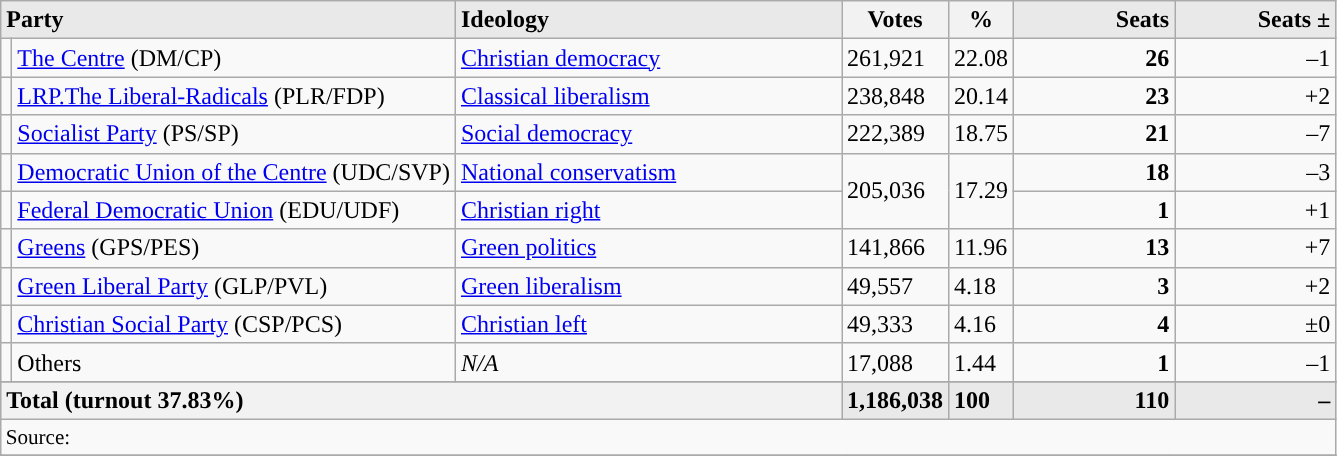<table class="wikitable">
<tr>
<th style="background-color:#E9E9E9;text-align:left;" colspan=2>Party</th>
<th style="background-color:#E9E9E9;text-align:left;" width=250px>Ideology</th>
<th>Votes</th>
<th>%</th>
<th style="background-color:#E9E9E9;text-align:right;" width=100px>Seats</th>
<th style="background-color:#E9E9E9;text-align:right;" width=100px>Seats ±</th>
</tr>
<tr>
<td rowspan="1" style="background-color: "></td>
<td rowspan="1" style="text-align:left;"><a href='#'>The Centre</a> (DM/CP)</td>
<td rowspan="1" style="text-align:left;"><a href='#'>Christian democracy</a></td>
<td>261,921</td>
<td>22.08</td>
<td rowspan="1" style="text-align:right;"><strong>26</strong></td>
<td rowspan="1" style="text-align:right;">–1</td>
</tr>
<tr>
<td rowspan="1" style="background-color: "></td>
<td rowspan="1" style="text-align:left;"><a href='#'>LRP.The Liberal-Radicals</a> (PLR/FDP)</td>
<td rowspan="1" style="text-align:left;"><a href='#'>Classical liberalism</a></td>
<td>238,848</td>
<td>20.14</td>
<td rowspan="1" style="text-align:right;"><strong>23</strong></td>
<td rowspan="1" style="text-align:right;">+2</td>
</tr>
<tr>
<td rowspan="1" style="background-color: "></td>
<td rowspan="1" style="text-align:left;"><a href='#'>Socialist Party</a> (PS/SP)</td>
<td rowspan="1" style="text-align:left;"><a href='#'>Social democracy</a></td>
<td>222,389</td>
<td>18.75</td>
<td rowspan="1" style="text-align:right;"><strong>21</strong></td>
<td rowspan="1" style="text-align:right;">–7</td>
</tr>
<tr>
<td rowspan="1" style="background-color: "></td>
<td rowspan="1" style="text-align:left;"><a href='#'>Democratic Union of the Centre</a> (UDC/SVP)</td>
<td rowspan="1" style="text-align:left;"><a href='#'>National conservatism</a></td>
<td rowspan="2">205,036</td>
<td rowspan="2">17.29</td>
<td rowspan="1" style="text-align:right;"><strong>18</strong></td>
<td rowspan="1" style="text-align:right;">–3</td>
</tr>
<tr>
<td rowspan="1" style="background-color: "></td>
<td rowspan="1" style="text-align:left;"><a href='#'>Federal Democratic Union</a> (EDU/UDF)</td>
<td rowspan="1" style="text-align:left;"><a href='#'>Christian right</a></td>
<td rowspan="1" style="text-align:right;"><strong>1</strong></td>
<td rowspan="1" style="text-align:right;">+1</td>
</tr>
<tr>
<td rowspan="1" style="background-color: "></td>
<td rowspan="1" style="text-align:left;"><a href='#'>Greens</a> (GPS/PES)</td>
<td rowspan="1" style="text-align:left;"><a href='#'>Green politics</a></td>
<td>141,866</td>
<td>11.96</td>
<td rowspan="1" style="text-align:right;"><strong>13</strong></td>
<td rowspan="1" style="text-align:right;">+7</td>
</tr>
<tr>
<td rowspan="1" style="background-color: "></td>
<td rowspan="1" style="text-align:left;"><a href='#'>Green Liberal Party</a> (GLP/PVL)</td>
<td rowspan="1" style="text-align:left;"><a href='#'>Green liberalism</a></td>
<td>49,557</td>
<td>4.18</td>
<td rowspan="1" style="text-align:right;"><strong>3</strong></td>
<td rowspan="1" style="text-align:right;">+2</td>
</tr>
<tr>
<td rowspan="1" style="background-color: "></td>
<td rowspan="1" style="text-align:left;"><a href='#'>Christian Social Party</a> (CSP/PCS)</td>
<td rowspan="1" style="text-align:left;"><a href='#'>Christian left</a></td>
<td>49,333</td>
<td>4.16</td>
<td rowspan="1" style="text-align:right;"><strong>4</strong></td>
<td rowspan="1" style="text-align:right;">±0</td>
</tr>
<tr>
<td rowspan="1" style="background-color: "></td>
<td rowspan="1" style="text-align:left;">Others</td>
<td rowspan="1" style="text-align:left;"><em>N/A</em></td>
<td>17,088</td>
<td>1.44</td>
<td rowspan="1" style="text-align:right;"><strong>1</strong></td>
<td rowspan="1" style="text-align:right;">–1</td>
</tr>
<tr>
</tr>
<tr style="background: #E9E9E9">
<th style="text-align:left;" colspan=3>Total (turnout 37.83%)</th>
<td><strong>1,186,038</strong></td>
<td><strong>100</strong></td>
<td style="text-align:right;"><strong>110</strong></td>
<td style="text-align:right;"><strong>–</strong></td>
</tr>
<tr>
<td colspan="9" style="max-width:790px; font-size:88%;" align="left">Source: </td>
</tr>
<tr>
</tr>
</table>
